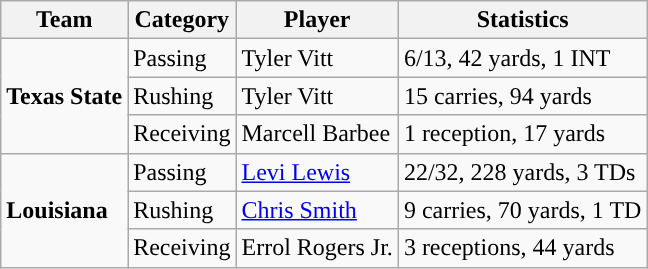<table class="wikitable" style="float: left;">
<tr>
<th>Team</th>
<th>Category</th>
<th>Player</th>
<th>Statistics</th>
</tr>
<tr>
<td rowspan=3><strong>Texas State</strong></td>
<td>Passing</td>
<td>Tyler Vitt</td>
<td>6/13, 42 yards, 1 INT</td>
</tr>
<tr>
<td>Rushing</td>
<td>Tyler Vitt</td>
<td>15 carries, 94 yards</td>
</tr>
<tr>
<td>Receiving</td>
<td>Marcell Barbee</td>
<td>1 reception, 17 yards</td>
</tr>
<tr>
<td rowspan=3><strong>Louisiana</strong></td>
<td>Passing</td>
<td><a href='#'>Levi Lewis</a></td>
<td>22/32, 228 yards, 3 TDs</td>
</tr>
<tr>
<td>Rushing</td>
<td><a href='#'>Chris Smith</a></td>
<td>9 carries, 70 yards, 1 TD</td>
</tr>
<tr>
<td>Receiving</td>
<td>Errol Rogers Jr.</td>
<td>3 receptions, 44 yards</td>
</tr>
</table>
